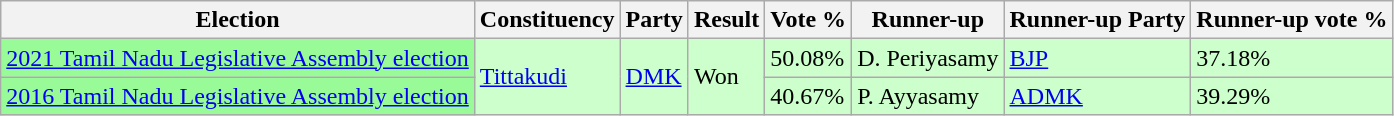<table class="wikitable">
<tr>
<th>Election</th>
<th>Constituency</th>
<th>Party</th>
<th>Result</th>
<th>Vote %</th>
<th>Runner-up</th>
<th>Runner-up Party</th>
<th>Runner-up vote %</th>
</tr>
<tr style="background:#cfc;">
<td bgcolor=#98FB98><a href='#'>2021 Tamil Nadu Legislative Assembly election</a></td>
<td rowspan="2"><a href='#'>Tittakudi</a></td>
<td rowspan="2"><a href='#'>DMK</a></td>
<td rowspan="2">Won</td>
<td>50.08%</td>
<td>D. Periyasamy</td>
<td><a href='#'>BJP</a></td>
<td>37.18%</td>
</tr>
<tr style="background:#cfc;">
<td bgcolor=#98FB98><a href='#'>2016 Tamil Nadu Legislative Assembly election</a></td>
<td>40.67%</td>
<td>P. Ayyasamy</td>
<td><a href='#'>ADMK</a></td>
<td>39.29%</td>
</tr>
</table>
